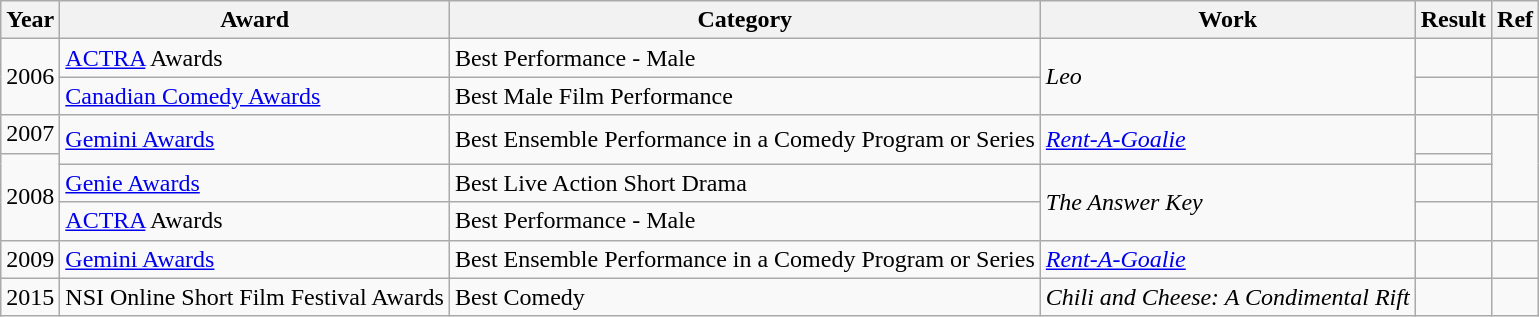<table class="wikitable">
<tr>
<th>Year</th>
<th>Award</th>
<th>Category</th>
<th>Work</th>
<th>Result</th>
<th>Ref</th>
</tr>
<tr>
<td rowspan="2">2006</td>
<td><a href='#'>ACTRA</a> Awards</td>
<td>Best Performance - Male</td>
<td rowspan="2"><em>Leo</em></td>
<td></td>
<td></td>
</tr>
<tr>
<td><a href='#'>Canadian Comedy Awards</a></td>
<td>Best Male Film Performance</td>
<td></td>
<td></td>
</tr>
<tr>
<td>2007</td>
<td rowspan="2"><a href='#'>Gemini Awards</a></td>
<td rowspan="2">Best Ensemble Performance in a Comedy Program or Series</td>
<td rowspan="2"><em><a href='#'>Rent-A-Goalie</a></em></td>
<td></td>
<td rowspan="3"></td>
</tr>
<tr>
<td rowspan="3">2008</td>
<td></td>
</tr>
<tr>
<td><a href='#'>Genie Awards</a></td>
<td>Best Live Action Short Drama</td>
<td rowspan="2"><em>The Answer Key</em></td>
<td></td>
</tr>
<tr>
<td><a href='#'>ACTRA</a> Awards</td>
<td>Best Performance - Male</td>
<td></td>
<td></td>
</tr>
<tr>
<td>2009</td>
<td><a href='#'>Gemini Awards</a></td>
<td>Best Ensemble Performance in a Comedy Program or Series</td>
<td><em><a href='#'>Rent-A-Goalie</a></em></td>
<td></td>
<td></td>
</tr>
<tr>
<td>2015</td>
<td>NSI Online Short Film Festival Awards</td>
<td>Best Comedy</td>
<td><em>Chili and Cheese: A Condimental Rift</em></td>
<td></td>
<td></td>
</tr>
</table>
